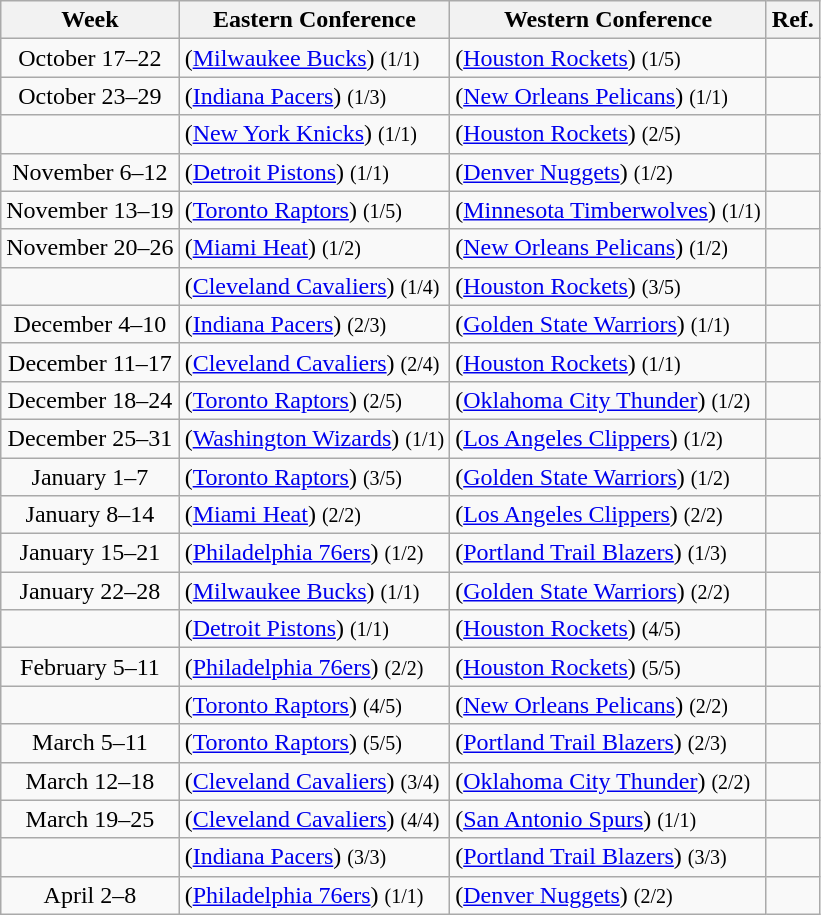<table class="wikitable sortable" style="text-align:left">
<tr>
<th>Week</th>
<th>Eastern Conference</th>
<th>Western Conference</th>
<th class=unsortable>Ref.</th>
</tr>
<tr>
<td align=center>October 17–22</td>
<td> (<a href='#'>Milwaukee Bucks</a>) <small>(1/1)</small></td>
<td> (<a href='#'>Houston Rockets</a>) <small>(1/5)</small></td>
<td align=center></td>
</tr>
<tr>
<td align=center>October 23–29</td>
<td> (<a href='#'>Indiana Pacers</a>) <small>(1/3)</small></td>
<td> (<a href='#'>New Orleans Pelicans</a>) <small>(1/1)</small></td>
<td align=center></td>
</tr>
<tr>
<td align=center></td>
<td> (<a href='#'>New York Knicks</a>) <small>(1/1)</small></td>
<td> (<a href='#'>Houston Rockets</a>) <small>(2/5)</small></td>
<td align=center></td>
</tr>
<tr>
<td align=center>November 6–12</td>
<td> (<a href='#'>Detroit Pistons</a>) <small>(1/1)</small></td>
<td> (<a href='#'>Denver Nuggets</a>) <small>(1/2)</small></td>
<td align=center></td>
</tr>
<tr>
<td align=center>November 13–19</td>
<td> (<a href='#'>Toronto Raptors</a>) <small>(1/5)</small></td>
<td> (<a href='#'>Minnesota Timberwolves</a>) <small>(1/1)</small></td>
<td align=center></td>
</tr>
<tr>
<td align=center>November 20–26</td>
<td> (<a href='#'>Miami Heat</a>) <small>(1/2)</small></td>
<td> (<a href='#'>New Orleans Pelicans</a>) <small>(1/2)</small></td>
<td align=center></td>
</tr>
<tr>
<td align=center></td>
<td> (<a href='#'>Cleveland Cavaliers</a>) <small>(1/4)</small></td>
<td> (<a href='#'>Houston Rockets</a>) <small>(3/5)</small></td>
<td align=center></td>
</tr>
<tr>
<td align=center>December 4–10</td>
<td> (<a href='#'>Indiana Pacers</a>) <small>(2/3)</small></td>
<td> (<a href='#'>Golden State Warriors</a>) <small>(1/1)</small></td>
<td align=center></td>
</tr>
<tr>
<td align=center>December 11–17</td>
<td> (<a href='#'>Cleveland Cavaliers</a>) <small>(2/4)</small></td>
<td> (<a href='#'>Houston Rockets</a>) <small>(1/1)</small></td>
<td align=center></td>
</tr>
<tr>
<td align=center>December 18–24</td>
<td> (<a href='#'>Toronto Raptors</a>) <small>(2/5)</small></td>
<td> (<a href='#'>Oklahoma City Thunder</a>) <small>(1/2)</small></td>
<td align=center></td>
</tr>
<tr>
<td align=center>December 25–31</td>
<td> (<a href='#'>Washington Wizards</a>) <small>(1/1)</small></td>
<td> (<a href='#'>Los Angeles Clippers</a>) <small>(1/2)</small></td>
<td align=center></td>
</tr>
<tr>
<td align=center>January 1–7</td>
<td> (<a href='#'>Toronto Raptors</a>) <small>(3/5)</small></td>
<td> (<a href='#'>Golden State Warriors</a>) <small>(1/2)</small></td>
<td align=center></td>
</tr>
<tr>
<td align=center>January 8–14</td>
<td> (<a href='#'>Miami Heat</a>) <small>(2/2)</small></td>
<td> (<a href='#'>Los Angeles Clippers</a>) <small>(2/2)</small></td>
<td align=center></td>
</tr>
<tr>
<td align=center>January 15–21</td>
<td> (<a href='#'>Philadelphia 76ers</a>) <small>(1/2)</small></td>
<td> (<a href='#'>Portland Trail Blazers</a>) <small>(1/3)</small></td>
<td align=center></td>
</tr>
<tr>
<td align=center>January 22–28</td>
<td> (<a href='#'>Milwaukee Bucks</a>) <small>(1/1)</small></td>
<td> (<a href='#'>Golden State Warriors</a>) <small>(2/2)</small></td>
<td align=center></td>
</tr>
<tr>
<td align=center></td>
<td> (<a href='#'>Detroit Pistons</a>) <small>(1/1)</small></td>
<td> (<a href='#'>Houston Rockets</a>) <small>(4/5)</small></td>
<td align=center></td>
</tr>
<tr>
<td align=center>February 5–11</td>
<td> (<a href='#'>Philadelphia 76ers</a>) <small>(2/2)</small></td>
<td> (<a href='#'>Houston Rockets</a>) <small>(5/5)</small></td>
<td align=center></td>
</tr>
<tr>
<td align=center></td>
<td> (<a href='#'>Toronto Raptors</a>) <small>(4/5)</small></td>
<td> (<a href='#'>New Orleans Pelicans</a>) <small>(2/2)</small></td>
<td align=center></td>
</tr>
<tr>
<td align=center>March 5–11</td>
<td> (<a href='#'>Toronto Raptors</a>) <small>(5/5)</small></td>
<td> (<a href='#'>Portland Trail Blazers</a>) <small>(2/3)</small></td>
<td align=center></td>
</tr>
<tr>
<td align=center>March 12–18</td>
<td> (<a href='#'>Cleveland Cavaliers</a>) <small>(3/4)</small></td>
<td> (<a href='#'>Oklahoma City Thunder</a>) <small>(2/2)</small></td>
<td align=center></td>
</tr>
<tr>
<td align=center>March 19–25</td>
<td> (<a href='#'>Cleveland Cavaliers</a>) <small>(4/4)</small></td>
<td> (<a href='#'>San Antonio Spurs</a>) <small>(1/1)</small></td>
<td align=center></td>
</tr>
<tr>
<td align=center></td>
<td> (<a href='#'>Indiana Pacers</a>) <small>(3/3)</small></td>
<td> (<a href='#'>Portland Trail Blazers</a>) <small>(3/3)</small></td>
<td align=center></td>
</tr>
<tr>
<td align=center>April 2–8</td>
<td> (<a href='#'>Philadelphia 76ers</a>) <small>(1/1)</small></td>
<td> (<a href='#'>Denver Nuggets</a>) <small>(2/2)</small></td>
<td align=center></td>
</tr>
</table>
